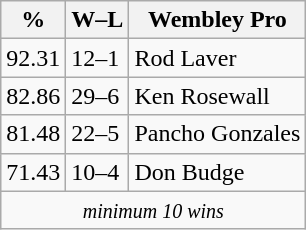<table class=wikitable style="display:inline-table;">
<tr>
<th>%</th>
<th>W–L</th>
<th>Wembley Pro</th>
</tr>
<tr>
<td>92.31</td>
<td>12–1</td>
<td> Rod Laver</td>
</tr>
<tr>
<td>82.86</td>
<td>29–6</td>
<td> Ken Rosewall</td>
</tr>
<tr>
<td>81.48</td>
<td>22–5</td>
<td> Pancho Gonzales</td>
</tr>
<tr>
<td>71.43</td>
<td>10–4</td>
<td> Don Budge</td>
</tr>
<tr>
<td colspan="3" style="text-align: center;"><small><em>minimum 10 wins</em></small></td>
</tr>
</table>
